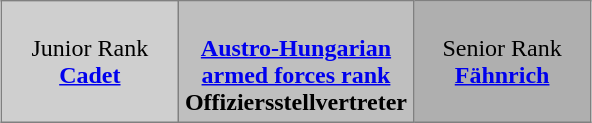<table class="toccolours" border="1" cellpadding="4" cellspacing="0" style="border-collapse: collapse; margin: 0.5em auto; clear: both;">
<tr>
<td width="30%" align="center" style="background:#cfcfcf;">Junior Rank<br><strong><a href='#'>Cadet</a></strong></td>
<td width="40%" align="center" style="background:#bfbfbf;"><br><strong><a href='#'>Austro-Hungarian<br>
armed forces rank</a></strong><br><strong>Offiziersstellvertreter</strong></td>
<td width="30%" align="center" style="background:#afafaf;">Senior Rank<br><strong><a href='#'>Fähnrich</a></strong></td>
</tr>
</table>
